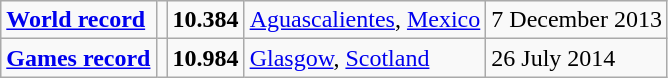<table class="wikitable">
<tr>
<td><a href='#'><strong>World record</strong></a></td>
<td></td>
<td><strong>10.384</strong></td>
<td><a href='#'>Aguascalientes</a>, <a href='#'>Mexico</a></td>
<td>7 December 2013</td>
</tr>
<tr>
<td><a href='#'><strong>Games record</strong></a></td>
<td></td>
<td><strong>10.984</strong></td>
<td><a href='#'>Glasgow</a>, <a href='#'>Scotland</a></td>
<td>26 July 2014</td>
</tr>
</table>
